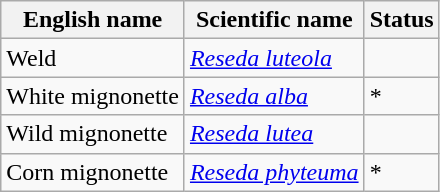<table class="wikitable" |>
<tr>
<th>English name</th>
<th>Scientific name</th>
<th>Status</th>
</tr>
<tr>
<td>Weld</td>
<td><em><a href='#'>Reseda luteola</a></em></td>
<td></td>
</tr>
<tr>
<td>White mignonette</td>
<td><em><a href='#'>Reseda alba</a></em></td>
<td>*</td>
</tr>
<tr>
<td>Wild mignonette</td>
<td><em><a href='#'>Reseda lutea</a></em></td>
<td></td>
</tr>
<tr>
<td>Corn mignonette</td>
<td><em><a href='#'>Reseda phyteuma</a></em></td>
<td>*</td>
</tr>
</table>
